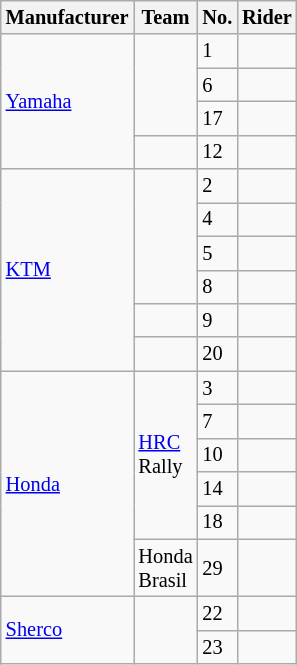<table class="wikitable" style="font-size:85%; ; width:15%">
<tr>
<th>Manufacturer</th>
<th>Team</th>
<th>No.</th>
<th>Rider</th>
</tr>
<tr>
<td rowspan=4> <a href='#'>Yamaha</a></td>
<td rowspan=3></td>
<td>1</td>
<td></td>
</tr>
<tr>
<td>6</td>
<td></td>
</tr>
<tr>
<td>17</td>
<td></td>
</tr>
<tr>
<td></td>
<td>12</td>
<td></td>
</tr>
<tr>
<td rowspan=6> <a href='#'>KTM</a></td>
<td rowspan=4></td>
<td>2</td>
<td></td>
</tr>
<tr>
<td>4</td>
<td></td>
</tr>
<tr>
<td>5</td>
<td></td>
</tr>
<tr>
<td>8</td>
<td></td>
</tr>
<tr>
<td></td>
<td>9</td>
<td></td>
</tr>
<tr>
<td></td>
<td>20</td>
<td></td>
</tr>
<tr>
<td rowspan=6> <a href='#'>Honda</a></td>
<td rowspan=5><a href='#'>HRC</a> Rally</td>
<td>3</td>
<td></td>
</tr>
<tr>
<td>7</td>
<td></td>
</tr>
<tr>
<td>10</td>
<td></td>
</tr>
<tr>
<td>14</td>
<td></td>
</tr>
<tr>
<td>18</td>
<td></td>
</tr>
<tr>
<td>Honda Brasil</td>
<td>29</td>
<td></td>
</tr>
<tr>
<td rowspan=2> <a href='#'>Sherco</a></td>
<td rowspan=2></td>
<td>22</td>
<td></td>
</tr>
<tr>
<td>23</td>
<td></td>
</tr>
</table>
